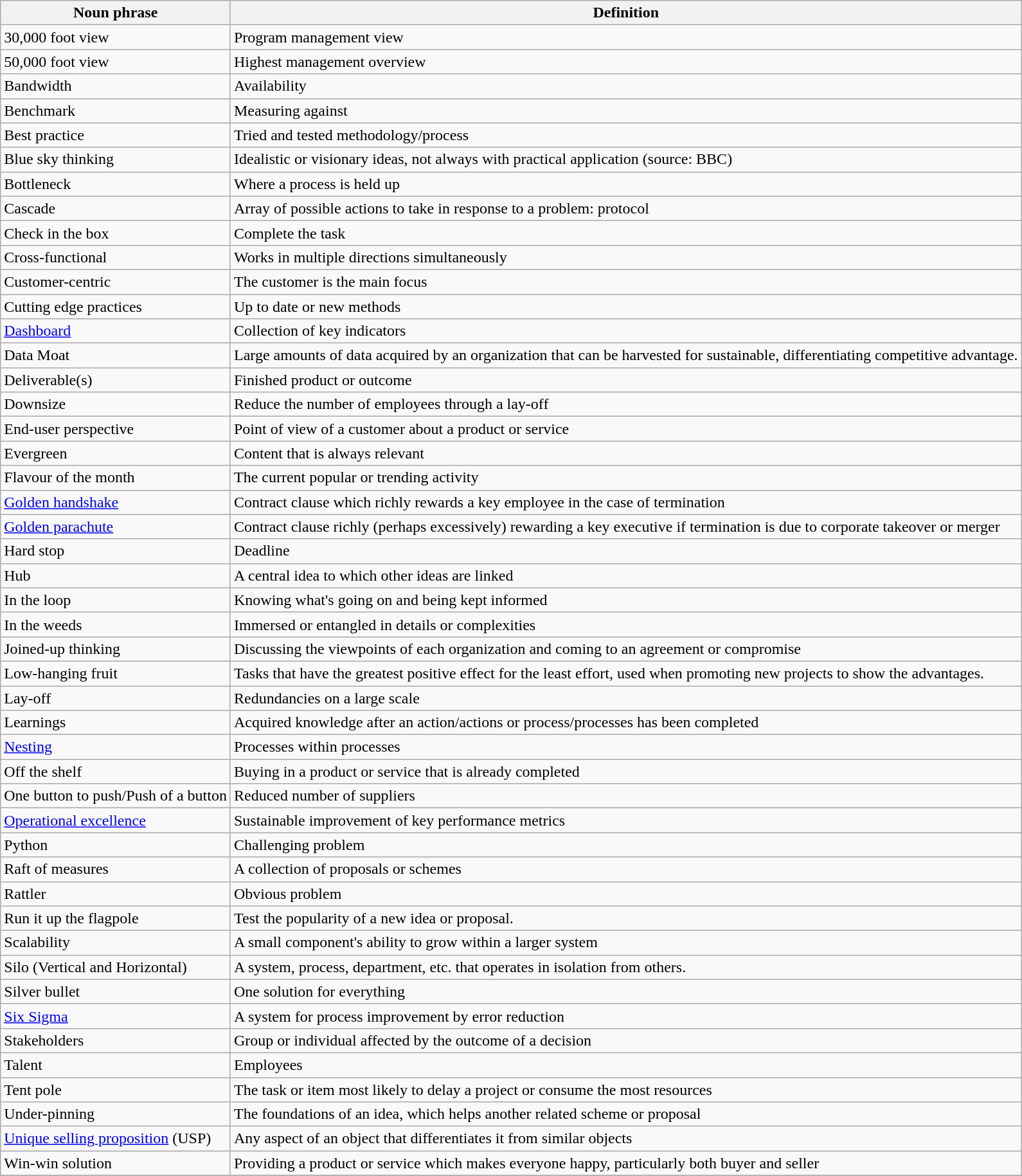<table class="wikitable sortable" border="1">
<tr>
<th>Noun phrase</th>
<th>Definition</th>
</tr>
<tr deser>
<td>30,000 foot view</td>
<td>Program management view</td>
</tr>
<tr>
<td>50,000 foot view</td>
<td>Highest management overview</td>
</tr>
<tr>
<td>Bandwidth</td>
<td>Availability</td>
</tr>
<tr>
<td>Benchmark</td>
<td>Measuring against</td>
</tr>
<tr>
<td>Best practice</td>
<td>Tried and tested methodology/process</td>
</tr>
<tr>
<td>Blue sky thinking</td>
<td>Idealistic or visionary ideas, not always with practical application (source: BBC)</td>
</tr>
<tr>
<td>Bottleneck</td>
<td>Where a process is held up</td>
</tr>
<tr>
<td>Cascade</td>
<td>Array of possible actions to take in response to a problem: protocol</td>
</tr>
<tr>
<td>Check in the box</td>
<td>Complete the task</td>
</tr>
<tr>
<td>Cross-functional</td>
<td>Works in multiple directions simultaneously</td>
</tr>
<tr>
<td>Customer-centric</td>
<td>The customer is the main focus</td>
</tr>
<tr>
<td>Cutting edge practices</td>
<td>Up to date or new methods</td>
</tr>
<tr>
<td><a href='#'>Dashboard</a></td>
<td>Collection of key indicators</td>
</tr>
<tr>
<td>Data Moat</td>
<td>Large amounts of data acquired by an organization that can be harvested for sustainable, differentiating competitive advantage.</td>
</tr>
<tr>
<td>Deliverable(s)</td>
<td>Finished product or outcome</td>
</tr>
<tr>
<td>Downsize</td>
<td>Reduce the number of employees through a lay-off</td>
</tr>
<tr>
<td>End-user perspective</td>
<td>Point of view of a customer about a product or service</td>
</tr>
<tr>
<td>Evergreen</td>
<td>Content that is always relevant</td>
</tr>
<tr>
<td>Flavour of the month</td>
<td>The current popular or trending activity</td>
</tr>
<tr>
<td><a href='#'>Golden handshake</a></td>
<td>Contract clause which richly rewards a key employee in the case of termination</td>
</tr>
<tr>
<td><a href='#'>Golden parachute</a></td>
<td>Contract clause richly (perhaps excessively) rewarding a key executive if termination is due to corporate takeover or merger</td>
</tr>
<tr>
<td>Hard stop</td>
<td>Deadline</td>
</tr>
<tr>
<td>Hub</td>
<td>A central idea to which other ideas are linked</td>
</tr>
<tr>
<td>In the loop</td>
<td>Knowing what's going on and being kept informed</td>
</tr>
<tr>
<td>In the weeds</td>
<td>Immersed or entangled in details or complexities</td>
</tr>
<tr>
<td>Joined-up thinking</td>
<td>Discussing the viewpoints of each organization and coming to an agreement or compromise</td>
</tr>
<tr>
<td>Low-hanging fruit</td>
<td>Tasks that have the greatest positive effect for the least effort, used when promoting new projects to show the advantages.</td>
</tr>
<tr>
<td>Lay-off</td>
<td>Redundancies on a large scale</td>
</tr>
<tr>
<td>Learnings</td>
<td>Acquired knowledge after an action/actions or process/processes has been completed</td>
</tr>
<tr>
<td><a href='#'>Nesting</a></td>
<td>Processes within processes</td>
</tr>
<tr>
<td>Off the shelf</td>
<td>Buying in a product or service that is already completed</td>
</tr>
<tr>
<td>One button to push/Push of a button</td>
<td>Reduced number of suppliers</td>
</tr>
<tr>
<td><a href='#'>Operational excellence</a></td>
<td>Sustainable improvement of key performance metrics</td>
</tr>
<tr>
<td>Python</td>
<td>Challenging problem</td>
</tr>
<tr>
<td>Raft of measures</td>
<td>A collection of proposals or schemes</td>
</tr>
<tr>
<td>Rattler</td>
<td>Obvious problem</td>
</tr>
<tr>
<td>Run it up the flagpole</td>
<td>Test the popularity of a new idea or proposal. </td>
</tr>
<tr>
<td>Scalability</td>
<td>A small component's ability to grow within a larger system</td>
</tr>
<tr>
<td>Silo (Vertical and Horizontal)</td>
<td>A system, process, department, etc. that operates in isolation from others.</td>
</tr>
<tr>
<td>Silver bullet</td>
<td>One solution for everything</td>
</tr>
<tr>
<td><a href='#'>Six Sigma</a></td>
<td>A system for process improvement by error reduction</td>
</tr>
<tr>
<td>Stakeholders</td>
<td>Group or individual affected by the outcome of a decision</td>
</tr>
<tr>
<td>Talent</td>
<td>Employees</td>
</tr>
<tr>
<td>Tent pole</td>
<td>The task or item most likely to delay a project or consume the most resources</td>
</tr>
<tr>
<td>Under-pinning</td>
<td>The foundations of an idea, which helps another related scheme or proposal</td>
</tr>
<tr>
<td><a href='#'>Unique selling proposition</a> (USP)</td>
<td>Any aspect of an object that differentiates it from similar objects</td>
</tr>
<tr>
<td>Win-win solution</td>
<td>Providing a product or service which makes everyone happy, particularly both buyer and seller</td>
</tr>
<tr>
</tr>
</table>
